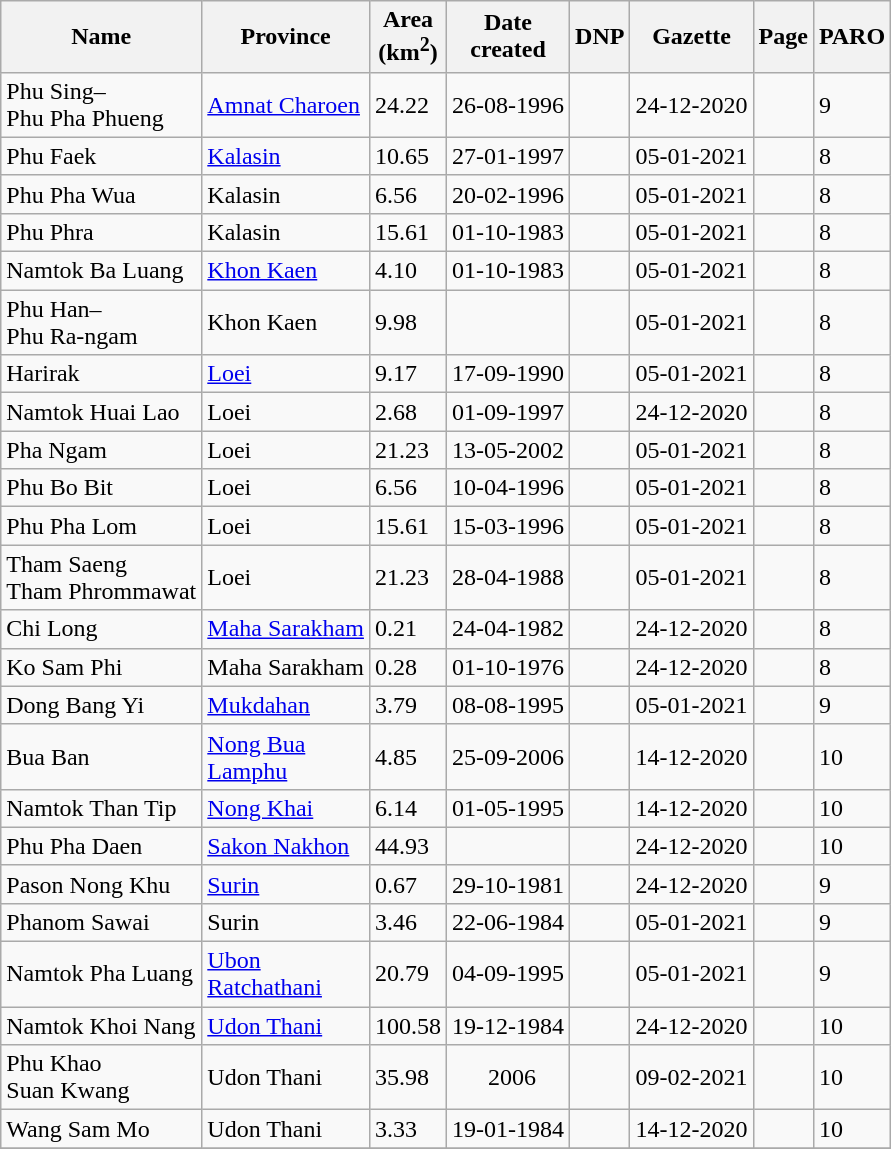<table class="wikitable sortable" style="max-width:60em;">
<tr>
<th>Name</th>
<th>Province</th>
<th>Area<br>(km<sup>2</sup>)</th>
<th>Date<br>created</th>
<th class=unsortable>DNP</th>
<th>Gazette</th>
<th>Page</th>
<th>PARO</th>
</tr>
<tr>
<td>Phu Sing–<br>Phu Pha Phueng</td>
<td><a href='#'>Amnat Charoen</a></td>
<td>24.22</td>
<td>26-08-1996</td>
<td></td>
<td>24-12-2020</td>
<td></td>
<td>9</td>
</tr>
<tr>
<td>Phu Faek</td>
<td><a href='#'>Kalasin</a></td>
<td>10.65</td>
<td>27-01-1997</td>
<td></td>
<td>05-01-2021</td>
<td></td>
<td>8</td>
</tr>
<tr>
<td>Phu Pha Wua</td>
<td>Kalasin</td>
<td>6.56</td>
<td>20-02-1996</td>
<td></td>
<td>05-01-2021</td>
<td></td>
<td>8</td>
</tr>
<tr>
<td>Phu Phra</td>
<td>Kalasin</td>
<td>15.61</td>
<td>01-10-1983</td>
<td></td>
<td>05-01-2021</td>
<td></td>
<td>8</td>
</tr>
<tr>
<td>Namtok Ba Luang</td>
<td><a href='#'>Khon Kaen</a></td>
<td>4.10</td>
<td>01-10-1983</td>
<td></td>
<td>05-01-2021</td>
<td></td>
<td>8</td>
</tr>
<tr>
<td>Phu Han–<br>Phu Ra-ngam</td>
<td>Khon Kaen</td>
<td>9.98</td>
<td> </td>
<td></td>
<td>05-01-2021</td>
<td></td>
<td>8</td>
</tr>
<tr>
<td>Harirak</td>
<td><a href='#'>Loei</a></td>
<td>9.17</td>
<td>17-09-1990</td>
<td></td>
<td>05-01-2021</td>
<td></td>
<td>8</td>
</tr>
<tr>
<td>Namtok Huai Lao</td>
<td>Loei</td>
<td>2.68</td>
<td>01-09-1997</td>
<td></td>
<td>24-12-2020</td>
<td></td>
<td>8</td>
</tr>
<tr>
<td>Pha Ngam</td>
<td>Loei</td>
<td>21.23</td>
<td>13-05-2002</td>
<td></td>
<td>05-01-2021</td>
<td></td>
<td>8</td>
</tr>
<tr>
<td>Phu Bo Bit</td>
<td>Loei</td>
<td>6.56</td>
<td>10-04-1996</td>
<td></td>
<td>05-01-2021</td>
<td></td>
<td>8</td>
</tr>
<tr>
<td>Phu Pha Lom</td>
<td>Loei</td>
<td>15.61</td>
<td>15-03-1996</td>
<td></td>
<td>05-01-2021</td>
<td></td>
<td>8</td>
</tr>
<tr>
<td>Tham Saeng<br>Tham Phrommawat</td>
<td>Loei</td>
<td>21.23</td>
<td>28-04-1988</td>
<td></td>
<td>05-01-2021</td>
<td></td>
<td>8</td>
</tr>
<tr>
<td>Chi Long</td>
<td><a href='#'>Maha Sarakham</a></td>
<td>0.21</td>
<td>24-04-1982</td>
<td></td>
<td>24-12-2020</td>
<td></td>
<td>8</td>
</tr>
<tr>
<td>Ko Sam Phi</td>
<td>Maha Sarakham</td>
<td>0.28</td>
<td>01-10-1976</td>
<td></td>
<td>24-12-2020</td>
<td></td>
<td>8</td>
</tr>
<tr>
<td>Dong Bang Yi</td>
<td><a href='#'>Mukdahan</a></td>
<td>3.79</td>
<td>08-08-1995</td>
<td></td>
<td>05-01-2021</td>
<td></td>
<td>9</td>
</tr>
<tr>
<td>Bua Ban</td>
<td><a href='#'>Nong Bua<br>Lamphu</a></td>
<td>4.85</td>
<td>25-09-2006</td>
<td></td>
<td>14-12-2020</td>
<td></td>
<td>10</td>
</tr>
<tr>
<td>Namtok Than Tip</td>
<td><a href='#'>Nong Khai</a></td>
<td>6.14</td>
<td>01-05-1995</td>
<td></td>
<td>14-12-2020</td>
<td></td>
<td>10</td>
</tr>
<tr>
<td>Phu Pha Daen</td>
<td><a href='#'>Sakon Nakhon</a></td>
<td>44.93</td>
<td> </td>
<td></td>
<td>24-12-2020</td>
<td></td>
<td>10</td>
</tr>
<tr>
<td>Pason Nong Khu</td>
<td><a href='#'>Surin</a></td>
<td>0.67</td>
<td>29-10-1981</td>
<td></td>
<td>24-12-2020</td>
<td></td>
<td>9</td>
</tr>
<tr>
<td>Phanom Sawai</td>
<td>Surin</td>
<td>3.46</td>
<td>22-06-1984</td>
<td></td>
<td>05-01-2021</td>
<td></td>
<td>9</td>
</tr>
<tr>
<td>Namtok Pha Luang</td>
<td><a href='#'>Ubon<br>Ratchathani</a></td>
<td>20.79</td>
<td>04-09-1995</td>
<td></td>
<td>05-01-2021</td>
<td></td>
<td>9</td>
</tr>
<tr>
<td>Namtok Khoi Nang</td>
<td><a href='#'>Udon Thani</a></td>
<td>100.58</td>
<td>19-12-1984</td>
<td></td>
<td>24-12-2020</td>
<td></td>
<td>10</td>
</tr>
<tr>
<td>Phu Khao<br>Suan Kwang</td>
<td>Udon Thani</td>
<td>35.98</td>
<td>      2006</td>
<td></td>
<td>09-02-2021</td>
<td></td>
<td>10</td>
</tr>
<tr>
<td>Wang Sam Mo</td>
<td>Udon Thani</td>
<td>3.33</td>
<td>19-01-1984</td>
<td></td>
<td>14-12-2020</td>
<td></td>
<td>10</td>
</tr>
<tr>
</tr>
</table>
